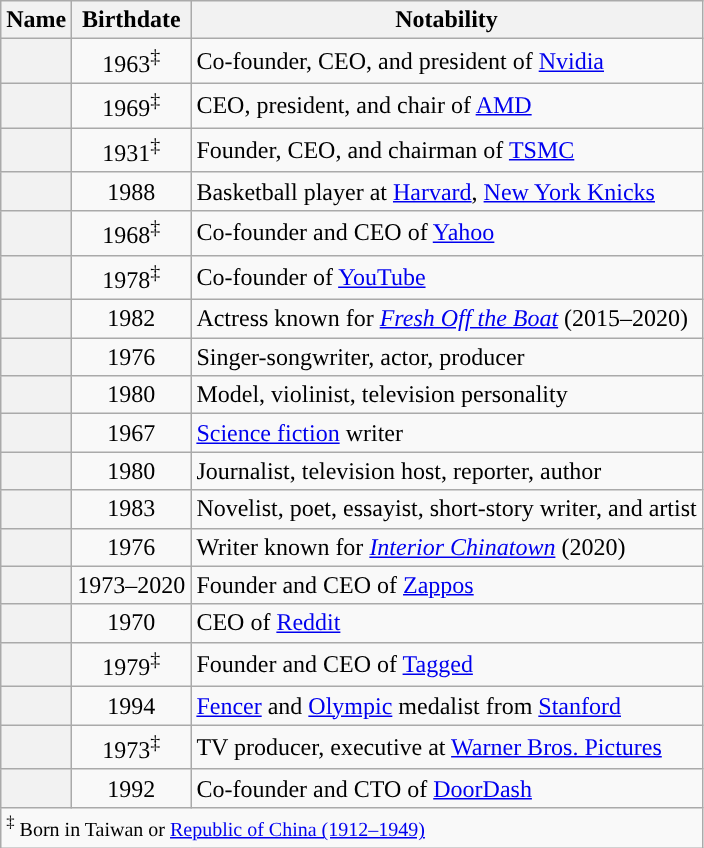<table class="wikitable sortable plainrowheaders floatleft" style="border:2px solid #">
<tr>
<th scope="col">Name</th>
<th scope="col">Birthdate</th>
<th scope="col">Notability</th>
</tr>
<tr>
<th scope="row"></th>
<td style="text-align:center;">1963<sup>‡</sup></td>
<td>Co-founder, CEO, and president of <a href='#'>Nvidia</a></td>
</tr>
<tr>
<th scope="row"></th>
<td style="text-align:center;">1969<sup>‡</sup></td>
<td>CEO, president, and chair of <a href='#'>AMD</a></td>
</tr>
<tr>
<th scope="row"></th>
<td style="text-align:center;">1931<sup>‡</sup></td>
<td>Founder, CEO, and chairman of <a href='#'>TSMC</a></td>
</tr>
<tr>
<th scope="row"></th>
<td style="text-align:center;">1988</td>
<td>Basketball player at <a href='#'>Harvard</a>, <a href='#'>New York Knicks</a></td>
</tr>
<tr>
<th scope="row"></th>
<td style="text-align:center;">1968<sup>‡</sup></td>
<td>Co-founder and CEO of <a href='#'>Yahoo</a></td>
</tr>
<tr>
<th scope="row"></th>
<td style="text-align:center;">1978<sup>‡</sup></td>
<td>Co-founder of <a href='#'>YouTube</a></td>
</tr>
<tr>
<th scope="row"></th>
<td style="text-align:center;">1982</td>
<td>Actress known for <a href='#'><em>Fresh Off the Boat</em></a> (2015–2020)</td>
</tr>
<tr>
<th scope="row"></th>
<td style="text-align:center;">1976</td>
<td>Singer-songwriter, actor, producer</td>
</tr>
<tr>
<th scope="row"></th>
<td style="text-align:center;">1980</td>
<td>Model, violinist, television personality</td>
</tr>
<tr>
<th scope="row"></th>
<td style="text-align:center;">1967</td>
<td><a href='#'>Science fiction</a> writer</td>
</tr>
<tr>
<th scope="row"></th>
<td style="text-align:center;">1980</td>
<td>Journalist, television host, reporter, author</td>
</tr>
<tr>
<th scope="row"></th>
<td style="text-align:center;">1983</td>
<td>Novelist, poet, essayist, short-story writer, and artist</td>
</tr>
<tr>
<th scope="row"></th>
<td style="text-align:center;">1976</td>
<td>Writer known for <a href='#'><em>Interior Chinatown</em></a> (2020)</td>
</tr>
<tr>
<th scope="row"></th>
<td style="text-align:center;">1973–2020</td>
<td>Founder and CEO of <a href='#'>Zappos</a></td>
</tr>
<tr>
<th scope="row"></th>
<td style="text-align:center;">1970</td>
<td>CEO of <a href='#'>Reddit</a></td>
</tr>
<tr>
<th scope="row"></th>
<td style="text-align:center;">1979<sup>‡</sup></td>
<td>Founder and CEO of <a href='#'>Tagged</a></td>
</tr>
<tr>
<th scope="row"></th>
<td style="text-align:center;">1994</td>
<td><a href='#'>Fencer</a> and <a href='#'>Olympic</a> medalist from <a href='#'>Stanford</a></td>
</tr>
<tr>
<th scope="row"></th>
<td style="text-align:center;">1973<sup>‡</sup></td>
<td>TV producer, executive at <a href='#'>Warner Bros. Pictures</a></td>
</tr>
<tr>
<th scope="row"></th>
<td style="text-align:center;">1992</td>
<td>Co-founder and CTO of <a href='#'>DoorDash</a></td>
</tr>
<tr class="sortbottom">
<td colspan="3" style="" background:#000095; text-align:center;"><small><sup>‡</sup> Born in Taiwan or <a href='#'>Republic of China (1912–1949)</a></small></td>
</tr>
</table>
